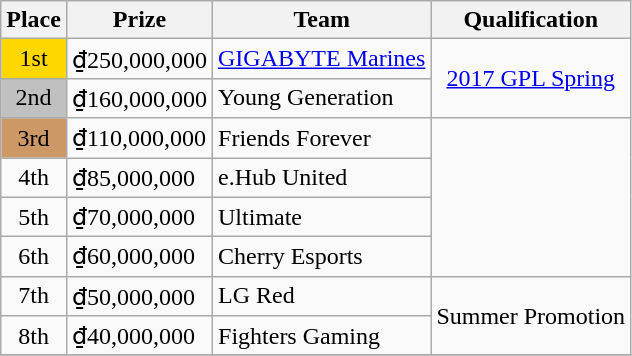<table class="wikitable" style="text-align:left">
<tr>
<th style="text-align:center"><strong>Place</strong></th>
<th style="text-align:center"><strong>Prize</strong></th>
<th style="text-align:center"><strong>Team</strong></th>
<th style="text-align:center"><strong>Qualification</strong></th>
</tr>
<tr>
<td style="text-align:center; background:gold;">1st</td>
<td>₫250,000,000</td>
<td><a href='#'>GIGABYTE Marines</a></td>
<td style="text-align:center" rowspan="2"><a href='#'>2017 GPL Spring</a></td>
</tr>
<tr>
<td style="text-align:center; background:silver;">2nd</td>
<td>₫160,000,000</td>
<td>Young Generation</td>
</tr>
<tr>
<td style="text-align:center; background:#c96;">3rd</td>
<td>₫110,000,000</td>
<td>Friends Forever</td>
</tr>
<tr>
<td style="text-align:center">4th</td>
<td>₫85,000,000</td>
<td>e.Hub United</td>
</tr>
<tr>
<td style="text-align:center">5th</td>
<td>₫70,000,000</td>
<td>Ultimate</td>
</tr>
<tr>
<td style="text-align:center">6th</td>
<td>₫60,000,000</td>
<td>Cherry Esports</td>
</tr>
<tr>
<td style="text-align:center">7th</td>
<td>₫50,000,000</td>
<td>LG Red</td>
<td rowspan="2">Summer Promotion</td>
</tr>
<tr>
<td style="text-align:center">8th</td>
<td>₫40,000,000</td>
<td>Fighters Gaming</td>
</tr>
<tr>
</tr>
</table>
